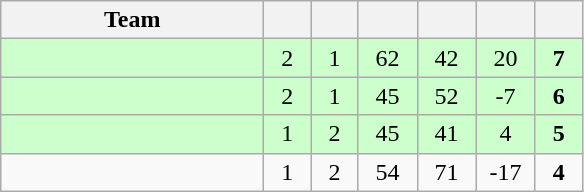<table class="wikitable" style="text-align:center;">
<tr>
<th style="width:10.5em;">Team</th>
<th style="width:1.5em;"></th>
<th style="width:1.5em;"></th>
<th style="width:2.0em;"></th>
<th style="width:2.0em;"></th>
<th style="width:2.0em;"></th>
<th style="width:1.5em;"></th>
</tr>
<tr bgcolor=#cfc>
<td align="left"></td>
<td>2</td>
<td>1</td>
<td>62</td>
<td>42</td>
<td>20</td>
<td><strong>7</strong></td>
</tr>
<tr bgcolor="#cfc">
<td align="left"></td>
<td>2</td>
<td>1</td>
<td>45</td>
<td>52</td>
<td>-7</td>
<td><strong>6</strong></td>
</tr>
<tr bgcolor=#cfc>
<td align="left"></td>
<td>1</td>
<td>2</td>
<td>45</td>
<td>41</td>
<td>4</td>
<td><strong>5</strong></td>
</tr>
<tr>
<td align="left"></td>
<td>1</td>
<td>2</td>
<td>54</td>
<td>71</td>
<td>-17</td>
<td><strong>4</strong></td>
</tr>
</table>
